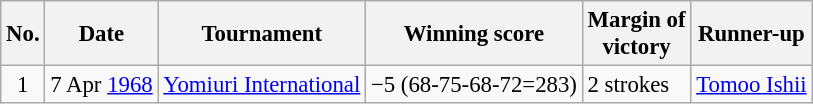<table class="wikitable" style="font-size:95%;">
<tr>
<th>No.</th>
<th>Date</th>
<th>Tournament</th>
<th>Winning score</th>
<th>Margin of<br>victory</th>
<th>Runner-up</th>
</tr>
<tr>
<td align=center>1</td>
<td align=right>7 Apr <a href='#'>1968</a></td>
<td><a href='#'>Yomiuri International</a></td>
<td>−5 (68-75-68-72=283)</td>
<td>2 strokes</td>
<td> <a href='#'>Tomoo Ishii</a></td>
</tr>
</table>
